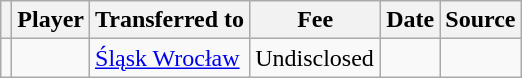<table class="wikitable plainrowheaders sortable">
<tr>
<th></th>
<th scope="col">Player</th>
<th>Transferred to</th>
<th style="width: 80px;">Fee</th>
<th scope="col">Date</th>
<th scope="col">Source</th>
</tr>
<tr>
<td align="center"></td>
<td></td>
<td> <a href='#'>Śląsk Wrocław</a></td>
<td>Undisclosed</td>
<td></td>
<td></td>
</tr>
</table>
